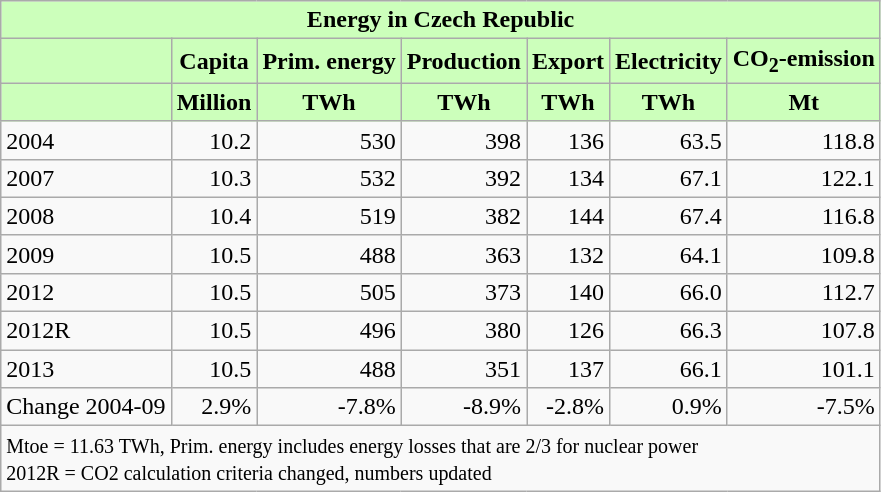<table class="wikitable">
<tr>
<th colspan="7" align="center" style="background-color: #cfb;">Energy in Czech Republic</th>
</tr>
<tr>
<th style="background-color: #cfb;"></th>
<th style="background-color: #cfb;">Capita</th>
<th style="background-color: #cfb;">Prim. energy</th>
<th style="background-color: #cfb;">Production</th>
<th style="background-color: #cfb;">Export</th>
<th style="background-color: #cfb;">Electricity</th>
<th style="background-color: #cfb;">CO<sub>2</sub>-emission</th>
</tr>
<tr ---->
<th style="background-color: #cfb;"></th>
<th style="background-color: #cfb;">Million</th>
<th style="background-color: #cfb;">TWh</th>
<th style="background-color: #cfb;">TWh</th>
<th style="background-color: #cfb;">TWh</th>
<th style="background-color: #cfb;">TWh</th>
<th style="background-color: #cfb;">Mt</th>
</tr>
<tr ---->
<td align="left">2004</td>
<td align="right">10.2</td>
<td align="right">530</td>
<td align="right">398</td>
<td align="right">136</td>
<td align="right">63.5</td>
<td align="right">118.8</td>
</tr>
<tr ---->
<td align="left">2007</td>
<td align="right">10.3</td>
<td align="right">532</td>
<td align="right">392</td>
<td align="right">134</td>
<td align="right">67.1</td>
<td align="right">122.1</td>
</tr>
<tr ---->
<td align="left">2008</td>
<td align="right">10.4</td>
<td align="right">519</td>
<td align="right">382</td>
<td align="right">144</td>
<td align="right">67.4</td>
<td align="right">116.8</td>
</tr>
<tr ---->
<td align="left">2009</td>
<td align="right">10.5</td>
<td align="right">488</td>
<td align="right">363</td>
<td align="right">132</td>
<td align="right">64.1</td>
<td align="right">109.8</td>
</tr>
<tr ---->
<td align="left">2012</td>
<td align="right">10.5</td>
<td align="right">505</td>
<td align="right">373</td>
<td align="right">140</td>
<td align="right">66.0</td>
<td align="right">112.7</td>
</tr>
<tr ---->
<td align="left">2012R</td>
<td align="right">10.5</td>
<td align="right">496</td>
<td align="right">380</td>
<td align="right">126</td>
<td align="right">66.3</td>
<td align="right">107.8</td>
</tr>
<tr ---->
<td align="left">2013</td>
<td align="right">10.5</td>
<td align="right">488</td>
<td align="right">351</td>
<td align="right">137</td>
<td align="right">66.1</td>
<td align="right">101.1</td>
</tr>
<tr ---->
<td align="left">Change 2004-09</td>
<td align="right">2.9%</td>
<td align="right">-7.8%</td>
<td align="right">-8.9%</td>
<td align="right">-2.8%</td>
<td align="right">0.9%</td>
<td align="right">-7.5%</td>
</tr>
<tr ---->
<td align="left" colspan=7><small> Mtoe = 11.63 TWh, Prim. energy includes energy losses that are 2/3 for nuclear power</small><br><small>2012R = CO2 calculation criteria changed, numbers updated </small></td>
</tr>
</table>
